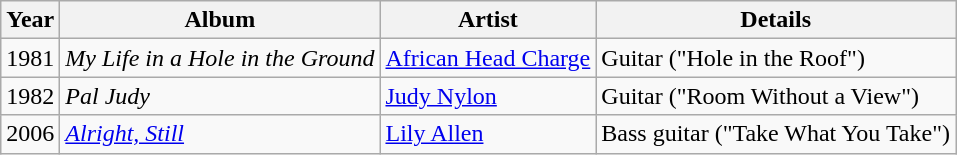<table class="wikitable">
<tr>
<th>Year</th>
<th>Album</th>
<th>Artist</th>
<th>Details</th>
</tr>
<tr>
<td>1981</td>
<td><em>My Life in a Hole in the Ground</em></td>
<td><a href='#'>African Head Charge</a></td>
<td>Guitar ("Hole in the Roof")</td>
</tr>
<tr>
<td>1982</td>
<td><em>Pal Judy </em></td>
<td><a href='#'>Judy Nylon</a></td>
<td>Guitar ("Room Without a View")</td>
</tr>
<tr>
<td>2006</td>
<td><em><a href='#'>Alright, Still</a></em></td>
<td><a href='#'>Lily Allen</a></td>
<td>Bass guitar ("Take What You Take")</td>
</tr>
</table>
